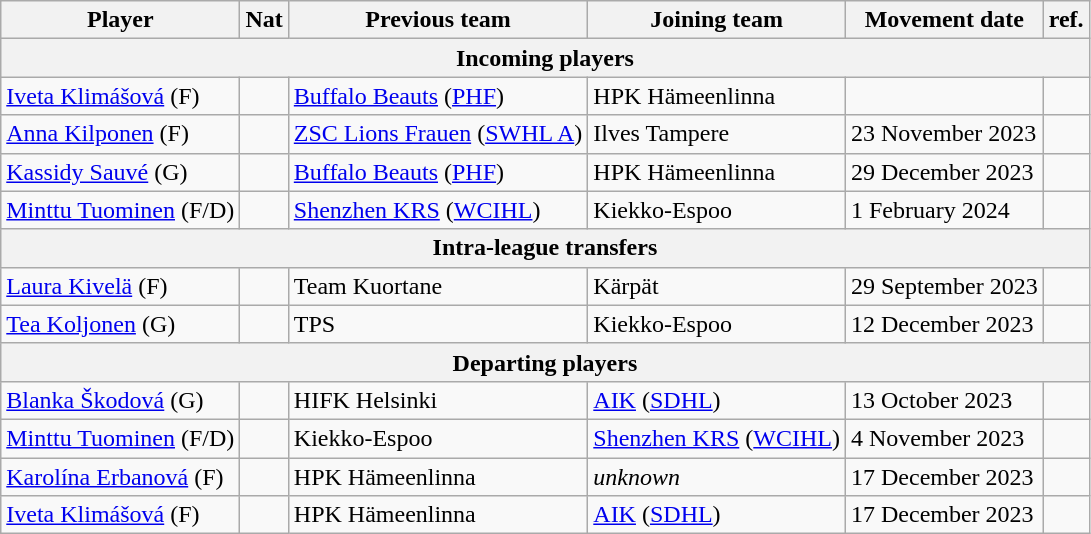<table class="wikitable" width="" 85%">
<tr>
<th>Player</th>
<th>Nat</th>
<th>Previous team</th>
<th>Joining team</th>
<th>Movement date</th>
<th>ref.</th>
</tr>
<tr>
<th colspan="6">Incoming players</th>
</tr>
<tr>
<td><a href='#'>Iveta Klimášová</a> (F)</td>
<td align="center"></td>
<td><a href='#'>Buffalo Beauts</a> (<a href='#'>PHF</a>)</td>
<td>HPK Hämeenlinna</td>
<td></td>
<td align="center"></td>
</tr>
<tr>
<td><a href='#'>Anna Kilponen</a> (F)</td>
<td align="center"></td>
<td><a href='#'>ZSC Lions Frauen</a> (<a href='#'>SWHL A</a>)</td>
<td>Ilves Tampere</td>
<td>23 November 2023</td>
<td align="center"></td>
</tr>
<tr>
<td><a href='#'>Kassidy Sauvé</a> (G)</td>
<td align="center"></td>
<td><a href='#'>Buffalo Beauts</a> (<a href='#'>PHF</a>)</td>
<td>HPK Hämeenlinna</td>
<td>29 December 2023</td>
<td align="center"></td>
</tr>
<tr>
<td><a href='#'>Minttu Tuominen</a> (F/D)</td>
<td align="center"></td>
<td><a href='#'>Shenzhen KRS</a> (<a href='#'>WCIHL</a>)</td>
<td>Kiekko-Espoo</td>
<td>1 February 2024</td>
<td align="center"></td>
</tr>
<tr>
<th colspan="6">Intra-league transfers</th>
</tr>
<tr>
<td><a href='#'>Laura Kivelä</a> (F)</td>
<td align="center"></td>
<td>Team Kuortane</td>
<td>Kärpät</td>
<td>29 September 2023</td>
<td align="center"></td>
</tr>
<tr>
<td><a href='#'>Tea Koljonen</a> (G)</td>
<td align="center"></td>
<td>TPS</td>
<td>Kiekko-Espoo</td>
<td>12 December 2023</td>
<td align="center"></td>
</tr>
<tr>
<th colspan="6">Departing players</th>
</tr>
<tr>
<td><a href='#'>Blanka Škodová</a> (G)</td>
<td align="center"></td>
<td>HIFK Helsinki</td>
<td><a href='#'>AIK</a> (<a href='#'>SDHL</a>)</td>
<td>13 October 2023</td>
<td align="center"></td>
</tr>
<tr>
<td><a href='#'>Minttu Tuominen</a> (F/D)</td>
<td align="center"></td>
<td>Kiekko-Espoo</td>
<td><a href='#'>Shenzhen KRS</a> (<a href='#'>WCIHL</a>)</td>
<td>4 November 2023</td>
<td align="center"></td>
</tr>
<tr>
<td><a href='#'>Karolína Erbanová</a> (F)</td>
<td align="center"></td>
<td>HPK Hämeenlinna</td>
<td><em>unknown</em></td>
<td>17 December 2023</td>
<td align="center"></td>
</tr>
<tr>
<td><a href='#'>Iveta Klimášová</a> (F)</td>
<td align="center"></td>
<td>HPK Hämeenlinna</td>
<td><a href='#'>AIK</a> (<a href='#'>SDHL</a>)</td>
<td>17 December 2023</td>
<td align="center"></td>
</tr>
</table>
